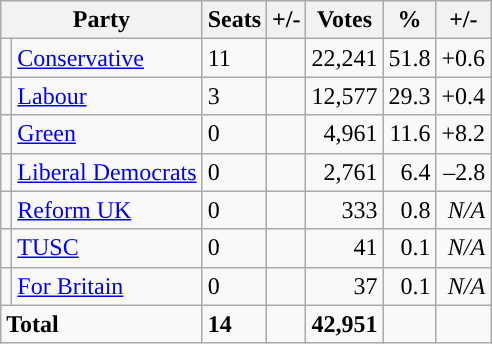<table class="wikitable sortable">
<tr>
<th colspan="2">Party</th>
<th>Seats</th>
<th>+/-</th>
<th>Votes</th>
<th>%</th>
<th>+/-</th>
</tr>
<tr>
<td style="background-color: "></td>
<td><a href='#'>Conservative</a></td>
<td>11</td>
<td></td>
<td style="text-align:right;">22,241</td>
<td style="text-align:right;">51.8</td>
<td style="text-align:right;">+0.6</td>
</tr>
<tr>
<td style="background-color: "></td>
<td><a href='#'>Labour</a></td>
<td>3</td>
<td></td>
<td style="text-align:right;">12,577</td>
<td style="text-align:right;">29.3</td>
<td style="text-align:right;">+0.4</td>
</tr>
<tr>
<td style="background-color: "></td>
<td><a href='#'>Green</a></td>
<td>0</td>
<td></td>
<td style="text-align:right;">4,961</td>
<td style="text-align:right;">11.6</td>
<td style="text-align:right;">+8.2</td>
</tr>
<tr>
<td style="background-color: "></td>
<td><a href='#'>Liberal Democrats</a></td>
<td>0</td>
<td></td>
<td style="text-align:right;">2,761</td>
<td style="text-align:right;">6.4</td>
<td style="text-align:right;">–2.8</td>
</tr>
<tr>
<td style="background-color: "></td>
<td><a href='#'>Reform UK</a></td>
<td>0</td>
<td></td>
<td style="text-align:right;">333</td>
<td style="text-align:right;">0.8</td>
<td style="text-align:right;"><em>N/A</em></td>
</tr>
<tr>
<td style="background-color: "></td>
<td><a href='#'>TUSC</a></td>
<td>0</td>
<td></td>
<td style="text-align:right;">41</td>
<td style="text-align:right;">0.1</td>
<td style="text-align:right;"><em>N/A</em></td>
</tr>
<tr>
<td style="background-color: "></td>
<td><a href='#'>For Britain</a></td>
<td>0</td>
<td></td>
<td style="text-align:right;">37</td>
<td style="text-align:right;">0.1</td>
<td style="text-align:right;"><em>N/A</em></td>
</tr>
<tr>
<td colspan="2"><strong>Total</strong></td>
<td><strong>14</strong></td>
<td></td>
<td style="text-align:right;"><strong>42,951</strong></td>
<td style="text-align:right;"></td>
<td style="text-align:right;"></td>
</tr>
</table>
